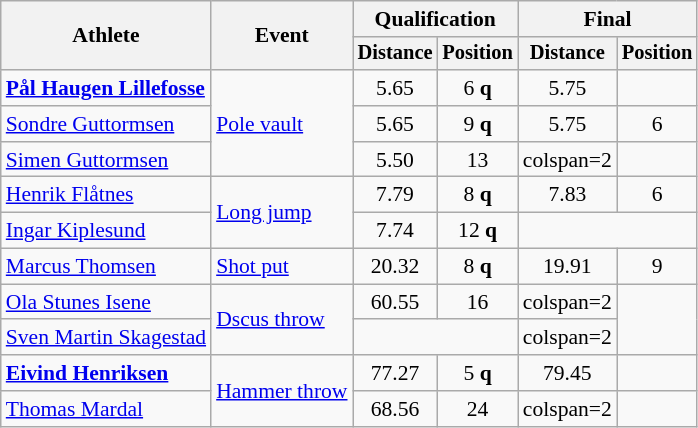<table class="wikitable" style="font-size:90%">
<tr>
<th rowspan="2">Athlete</th>
<th rowspan="2">Event</th>
<th colspan="2">Qualification</th>
<th colspan="2">Final</th>
</tr>
<tr style="font-size:95%">
<th>Distance</th>
<th>Position</th>
<th>Distance</th>
<th>Position</th>
</tr>
<tr align="center">
<td align="left"><strong><a href='#'>Pål Haugen Lillefosse</a></strong></td>
<td rowspan="3" align="left"><a href='#'>Pole vault</a></td>
<td>5.65</td>
<td>6 <strong>q</strong></td>
<td>5.75</td>
<td></td>
</tr>
<tr align="center">
<td align="left"><a href='#'>Sondre Guttormsen</a></td>
<td>5.65</td>
<td>9 <strong>q</strong></td>
<td>5.75</td>
<td>6</td>
</tr>
<tr align="center">
<td align="left"><a href='#'>Simen Guttormsen</a></td>
<td>5.50</td>
<td>13</td>
<td>colspan=2 </td>
</tr>
<tr align="center">
<td align="left"><a href='#'>Henrik Flåtnes</a></td>
<td align="left" rowspan=2><a href='#'>Long jump</a></td>
<td>7.79</td>
<td>8 <strong>q</strong></td>
<td>7.83</td>
<td>6</td>
</tr>
<tr align="center">
<td align="left"><a href='#'>Ingar Kiplesund</a></td>
<td>7.74</td>
<td>12 <strong>q</strong></td>
<td colspan=2></td>
</tr>
<tr align="center">
<td align="left"><a href='#'>Marcus Thomsen</a></td>
<td align="left"><a href='#'>Shot put</a></td>
<td>20.32</td>
<td>8 <strong>q</strong></td>
<td>19.91</td>
<td>9</td>
</tr>
<tr align="center">
<td align="left"><a href='#'>Ola Stunes Isene</a></td>
<td align="left" rowspan=2><a href='#'>Dscus throw</a></td>
<td>60.55</td>
<td>16</td>
<td>colspan=2 </td>
</tr>
<tr align="center">
<td align="left"><a href='#'>Sven Martin Skagestad</a></td>
<td colspan=2></td>
<td>colspan=2 </td>
</tr>
<tr align="center">
<td align="left"><strong><a href='#'>Eivind Henriksen</a></strong></td>
<td rowspan="2" align="left"><a href='#'>Hammer throw</a></td>
<td>77.27</td>
<td>5 <strong>q</strong></td>
<td>79.45</td>
<td></td>
</tr>
<tr align="center">
<td align="left"><a href='#'>Thomas Mardal</a></td>
<td>68.56</td>
<td>24</td>
<td>colspan=2 </td>
</tr>
</table>
